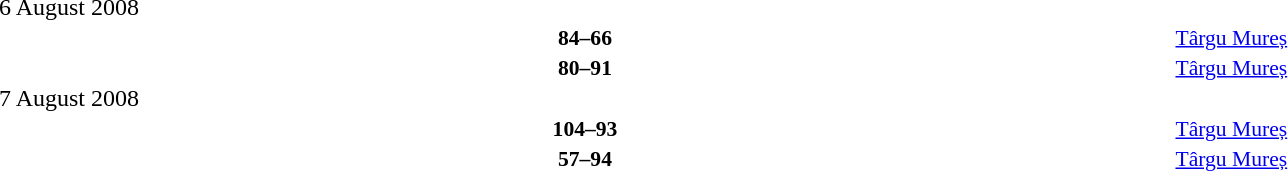<table style="width:100%;" cellspacing="1">
<tr>
<th width=25%></th>
<th width=3%></th>
<th width=6%></th>
<th width=3%></th>
<th width=25%></th>
</tr>
<tr>
<td>6 August 2008</td>
</tr>
<tr style=font-size:90%>
<td align=right><strong></strong></td>
<td></td>
<td align=center><strong>84–66</strong></td>
<td></td>
<td><strong></strong></td>
<td><a href='#'>Târgu Mureș</a></td>
</tr>
<tr style=font-size:90%>
<td align=right><strong></strong></td>
<td></td>
<td align=center><strong>80–91</strong></td>
<td></td>
<td><strong></strong></td>
<td><a href='#'>Târgu Mureș</a></td>
</tr>
<tr>
<td>7 August 2008</td>
</tr>
<tr style=font-size:90%>
<td align=right><strong></strong></td>
<td></td>
<td align=center><strong>104–93</strong></td>
<td></td>
<td><strong></strong></td>
<td><a href='#'>Târgu Mureș</a></td>
</tr>
<tr style=font-size:90%>
<td align=right><strong></strong></td>
<td></td>
<td align=center><strong>57–94</strong></td>
<td></td>
<td><strong></strong></td>
<td><a href='#'>Târgu Mureș</a></td>
</tr>
</table>
